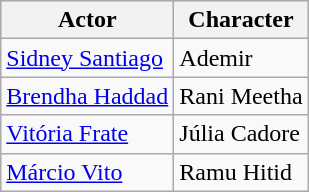<table class="wikitable">
<tr style="background:#ccc;">
<th>Actor</th>
<th>Character</th>
</tr>
<tr>
<td><a href='#'>Sidney Santiago</a></td>
<td>Ademir</td>
</tr>
<tr>
<td><a href='#'>Brendha Haddad</a></td>
<td>Rani Meetha</td>
</tr>
<tr>
<td><a href='#'>Vitória Frate</a></td>
<td>Júlia Cadore</td>
</tr>
<tr>
<td><a href='#'>Márcio Vito</a></td>
<td>Ramu Hitid</td>
</tr>
</table>
